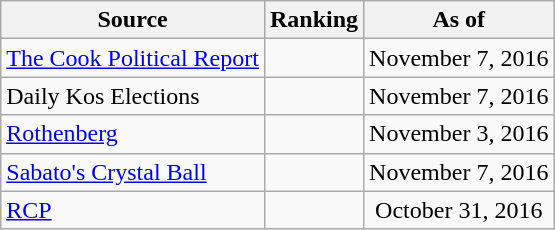<table class="wikitable" style="text-align:center">
<tr>
<th>Source</th>
<th>Ranking</th>
<th>As of</th>
</tr>
<tr>
<td align=left><a href='#'>The Cook Political Report</a></td>
<td></td>
<td>November 7, 2016</td>
</tr>
<tr>
<td align=left>Daily Kos Elections</td>
<td></td>
<td>November 7, 2016</td>
</tr>
<tr>
<td align=left><a href='#'>Rothenberg</a></td>
<td></td>
<td>November 3, 2016</td>
</tr>
<tr>
<td align=left><a href='#'>Sabato's Crystal Ball</a></td>
<td></td>
<td>November 7, 2016</td>
</tr>
<tr>
<td align="left"><a href='#'>RCP</a></td>
<td></td>
<td>October 31, 2016</td>
</tr>
</table>
